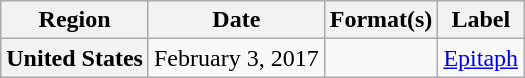<table class="wikitable plainrowheaders">
<tr>
<th scope="col">Region</th>
<th scope="col">Date</th>
<th scope="col">Format(s)</th>
<th scope="col">Label</th>
</tr>
<tr>
<th scope="row">United States</th>
<td>February 3, 2017</td>
<td></td>
<td><a href='#'>Epitaph</a></td>
</tr>
</table>
